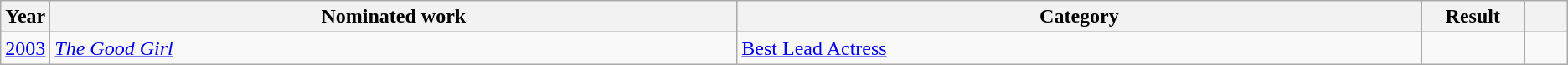<table class="wikitable sortable">
<tr>
<th scope="col" style="width:1em;">Year</th>
<th scope="col" style="width:39em;">Nominated work</th>
<th scope="col" style="width:39em;">Category</th>
<th scope="col" style="width:5em;">Result</th>
<th scope="col" style="width:2em;" class="unsortable"></th>
</tr>
<tr>
<td><a href='#'>2003</a></td>
<td><em><a href='#'>The Good Girl</a></em></td>
<td><a href='#'>Best Lead Actress</a></td>
<td></td>
<td></td>
</tr>
</table>
